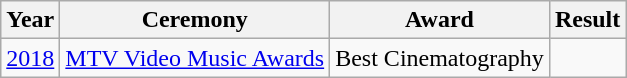<table class="wikitable plainrowheaders">
<tr>
<th>Year</th>
<th>Ceremony</th>
<th>Award</th>
<th>Result</th>
</tr>
<tr>
<td><a href='#'>2018</a></td>
<td><a href='#'>MTV Video Music Awards</a></td>
<td>Best Cinematography </td>
<td></td>
</tr>
</table>
